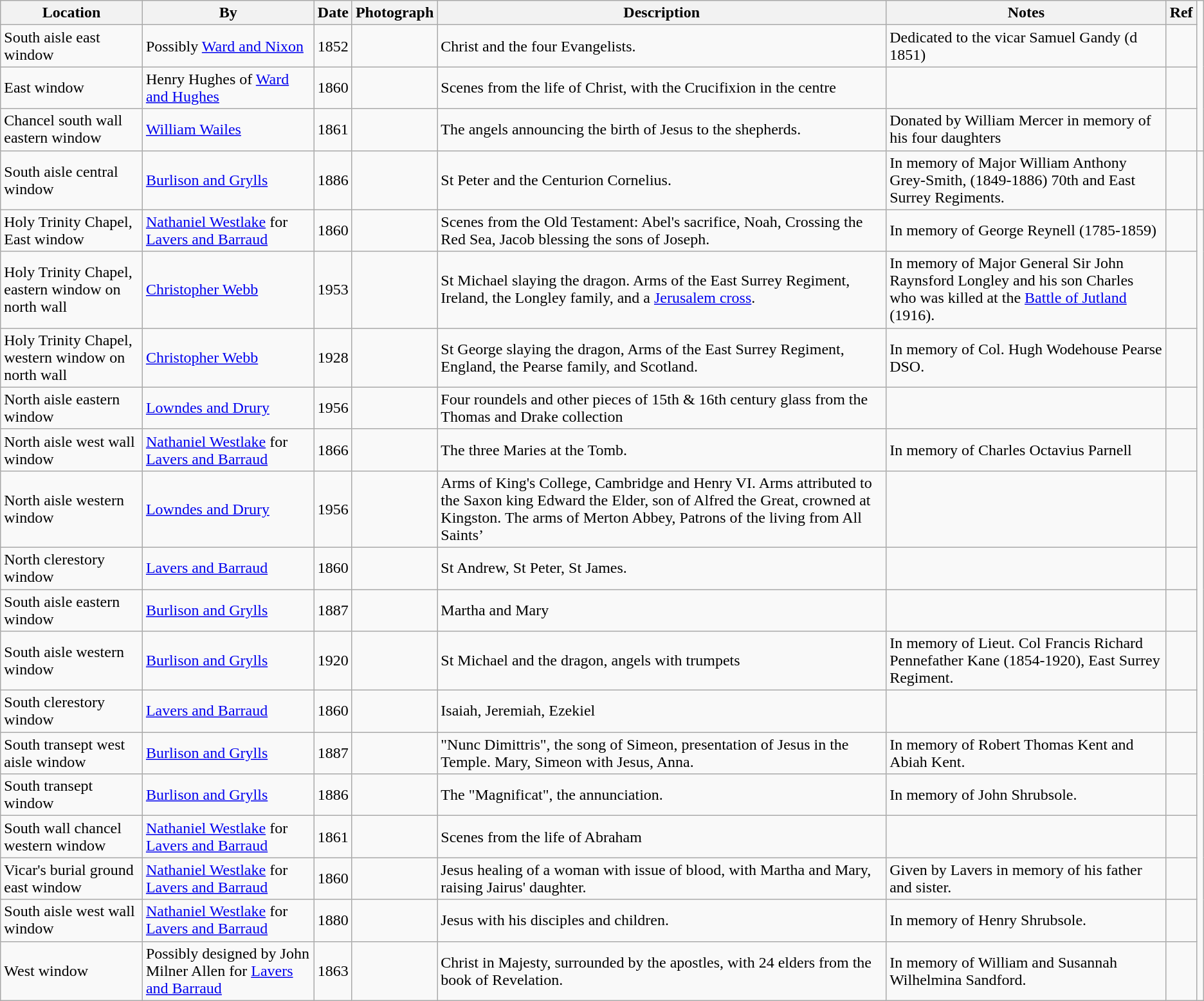<table class="wikitable sortable">
<tr>
<th>Location</th>
<th>By</th>
<th>Date</th>
<th>Photograph</th>
<th>Description</th>
<th>Notes</th>
<th>Ref</th>
</tr>
<tr>
<td>South aisle east window</td>
<td>Possibly <a href='#'>Ward and Nixon</a></td>
<td>1852</td>
<td></td>
<td>Christ and the four Evangelists.</td>
<td>Dedicated to the vicar Samuel Gandy (d 1851)</td>
<td></td>
</tr>
<tr>
<td>East window</td>
<td>Henry Hughes of <a href='#'>Ward and Hughes</a></td>
<td>1860</td>
<td></td>
<td>Scenes from the life of Christ, with the Crucifixion in the centre</td>
<td></td>
<td></td>
</tr>
<tr>
<td>Chancel south wall eastern window</td>
<td><a href='#'>William Wailes</a></td>
<td>1861</td>
<td></td>
<td>The angels announcing the birth of Jesus to the shepherds.</td>
<td>Donated by William Mercer in memory of his four daughters</td>
<td></td>
</tr>
<tr>
<td>South aisle central window</td>
<td><a href='#'>Burlison and Grylls</a></td>
<td>1886</td>
<td></td>
<td>St Peter and the Centurion Cornelius.</td>
<td>In memory of Major William Anthony Grey-Smith, (1849-1886) 70th and East Surrey Regiments.</td>
<td></td>
<td></td>
</tr>
<tr>
<td>Holy Trinity Chapel, East window</td>
<td><a href='#'>Nathaniel Westlake</a> for <a href='#'>Lavers and Barraud</a></td>
<td>1860</td>
<td></td>
<td>Scenes from the Old Testament: Abel's sacrifice, Noah, Crossing the Red Sea, Jacob blessing the sons of Joseph.</td>
<td>In memory of George Reynell (1785-1859)</td>
<td></td>
</tr>
<tr>
<td>Holy Trinity Chapel, eastern window on north wall</td>
<td><a href='#'>Christopher Webb</a></td>
<td>1953</td>
<td></td>
<td>St Michael slaying the dragon. Arms of the East Surrey Regiment, Ireland, the Longley family, and a <a href='#'>Jerusalem cross</a>.</td>
<td>In memory of Major General Sir John Raynsford Longley and his son Charles who was killed at the <a href='#'>Battle of Jutland</a> (1916).</td>
<td></td>
</tr>
<tr>
<td>Holy Trinity Chapel, western window on north wall</td>
<td><a href='#'>Christopher Webb</a></td>
<td>1928</td>
<td></td>
<td>St George slaying the dragon, Arms of the East Surrey Regiment, England, the Pearse family, and Scotland.</td>
<td>In memory of Col. Hugh Wodehouse Pearse DSO.</td>
<td></td>
</tr>
<tr>
<td>North aisle eastern window</td>
<td><a href='#'>Lowndes and Drury</a></td>
<td>1956</td>
<td></td>
<td>Four roundels and other pieces of 15th & 16th century glass from the Thomas and Drake collection</td>
<td></td>
<td></td>
</tr>
<tr>
<td>North aisle west wall window</td>
<td><a href='#'>Nathaniel Westlake</a> for <a href='#'>Lavers and Barraud</a></td>
<td>1866</td>
<td></td>
<td>The three Maries at the Tomb.</td>
<td>In memory of Charles Octavius Parnell</td>
<td></td>
</tr>
<tr>
<td>North aisle western window</td>
<td><a href='#'>Lowndes and Drury</a></td>
<td>1956</td>
<td></td>
<td>Arms of King's College, Cambridge and Henry VI. Arms attributed to the Saxon king Edward the Elder, son of Alfred the Great, crowned at Kingston. The arms of Merton Abbey, Patrons of the living from All Saints’</td>
<td></td>
<td></td>
</tr>
<tr>
<td>North clerestory window</td>
<td><a href='#'>Lavers and Barraud</a></td>
<td>1860</td>
<td></td>
<td>St Andrew, St Peter, St James.</td>
<td></td>
<td></td>
</tr>
<tr>
<td>South aisle eastern window</td>
<td><a href='#'>Burlison and Grylls</a></td>
<td>1887</td>
<td></td>
<td>Martha and Mary</td>
<td></td>
<td></td>
</tr>
<tr>
<td>South aisle western window</td>
<td><a href='#'>Burlison and Grylls</a></td>
<td>1920</td>
<td></td>
<td>St Michael and the dragon, angels with trumpets</td>
<td>In memory of Lieut. Col Francis Richard Pennefather Kane (1854-1920), East Surrey Regiment.</td>
<td></td>
</tr>
<tr>
<td>South clerestory window</td>
<td><a href='#'>Lavers and Barraud</a></td>
<td>1860</td>
<td></td>
<td>Isaiah, Jeremiah, Ezekiel</td>
<td></td>
<td></td>
</tr>
<tr>
<td>South transept west aisle window</td>
<td><a href='#'>Burlison and Grylls</a></td>
<td>1887</td>
<td></td>
<td>"Nunc Dimittris", the song of Simeon, presentation of Jesus in the Temple. Mary, Simeon with Jesus, Anna.</td>
<td>In memory of Robert Thomas Kent and Abiah Kent.</td>
<td></td>
</tr>
<tr>
<td>South transept window</td>
<td><a href='#'>Burlison and Grylls</a></td>
<td>1886</td>
<td></td>
<td>The "Magnificat", the annunciation.</td>
<td>In memory of John Shrubsole.</td>
<td></td>
</tr>
<tr>
<td>South wall chancel western window</td>
<td><a href='#'>Nathaniel Westlake</a> for <a href='#'>Lavers and Barraud</a></td>
<td>1861</td>
<td></td>
<td>Scenes from the life of Abraham</td>
<td></td>
<td></td>
</tr>
<tr>
<td>Vicar's burial ground east window</td>
<td><a href='#'>Nathaniel Westlake</a> for <a href='#'>Lavers and Barraud</a></td>
<td>1860</td>
<td></td>
<td>Jesus healing of a woman with issue of blood, with Martha and Mary, raising Jairus' daughter.</td>
<td>Given by Lavers in memory of his father and sister.</td>
<td></td>
</tr>
<tr>
<td>South aisle west wall window</td>
<td><a href='#'>Nathaniel Westlake</a> for <a href='#'>Lavers and Barraud</a></td>
<td>1880</td>
<td></td>
<td>Jesus with his disciples and children.</td>
<td>In memory of Henry Shrubsole.</td>
<td></td>
</tr>
<tr>
<td>West window</td>
<td>Possibly designed by John Milner Allen for <a href='#'>Lavers and Barraud</a></td>
<td>1863</td>
<td></td>
<td>Christ in Majesty, surrounded by the apostles, with 24 elders from the book of Revelation.</td>
<td>In memory of William and Susannah Wilhelmina Sandford.</td>
<td></td>
</tr>
</table>
